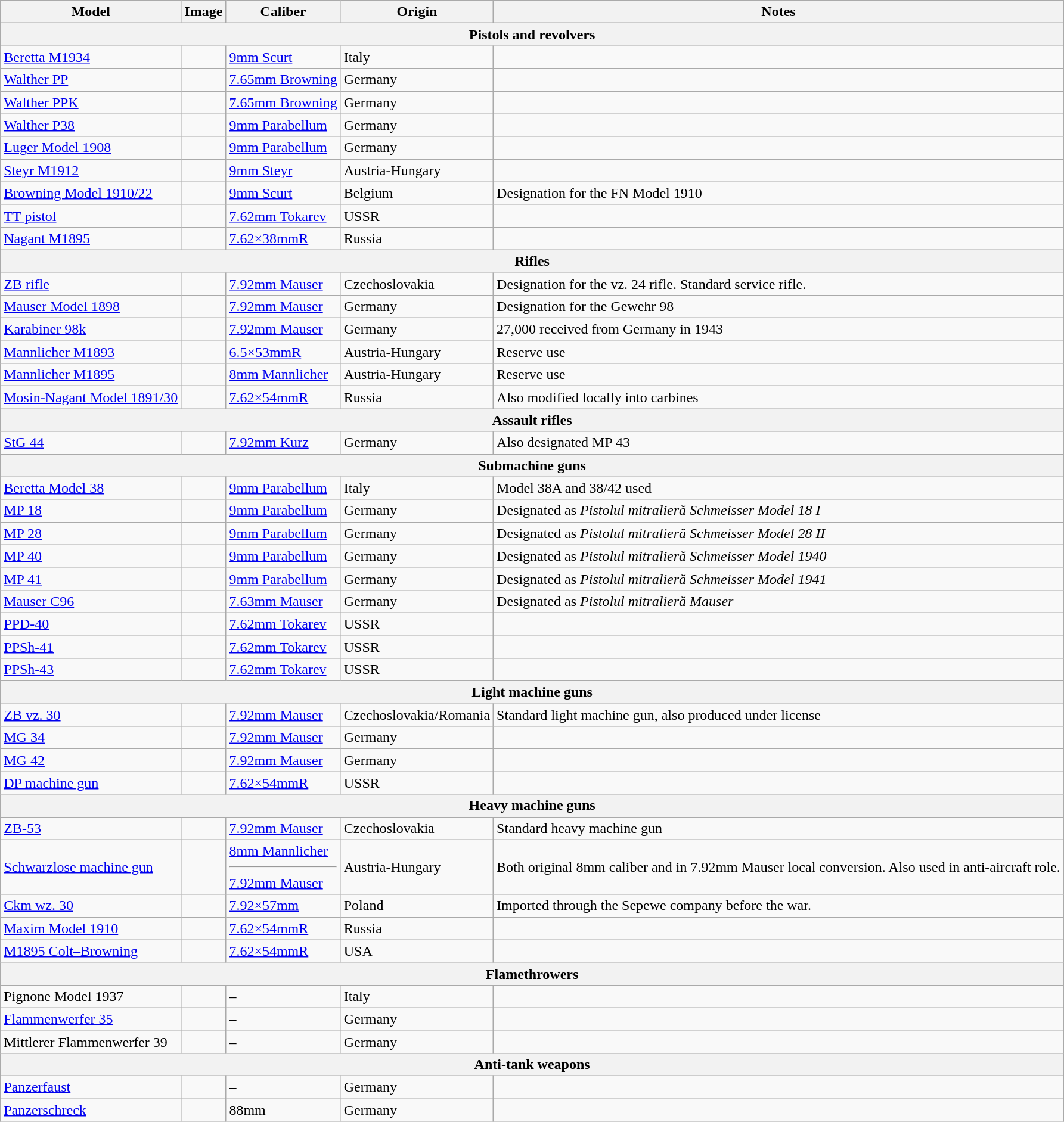<table class="wikitable">
<tr>
<th>Model</th>
<th>Image</th>
<th>Caliber</th>
<th>Origin</th>
<th>Notes</th>
</tr>
<tr>
<th colspan="5">Pistols and revolvers</th>
</tr>
<tr>
<td><a href='#'>Beretta M1934</a></td>
<td></td>
<td><a href='#'>9mm Scurt</a></td>
<td>Italy</td>
<td></td>
</tr>
<tr>
<td><a href='#'>Walther PP</a></td>
<td></td>
<td><a href='#'>7.65mm Browning</a></td>
<td>Germany</td>
<td></td>
</tr>
<tr>
<td><a href='#'>Walther PPK</a></td>
<td></td>
<td><a href='#'>7.65mm Browning</a></td>
<td>Germany</td>
<td></td>
</tr>
<tr>
<td><a href='#'>Walther P38</a></td>
<td></td>
<td><a href='#'>9mm Parabellum</a></td>
<td>Germany</td>
<td></td>
</tr>
<tr>
<td><a href='#'>Luger Model 1908</a></td>
<td></td>
<td><a href='#'>9mm Parabellum</a></td>
<td>Germany</td>
<td></td>
</tr>
<tr>
<td><a href='#'>Steyr M1912</a></td>
<td></td>
<td><a href='#'>9mm Steyr</a></td>
<td>Austria-Hungary</td>
<td></td>
</tr>
<tr>
<td><a href='#'>Browning Model 1910/22</a></td>
<td></td>
<td><a href='#'>9mm Scurt</a></td>
<td>Belgium</td>
<td>Designation for the FN Model 1910</td>
</tr>
<tr>
<td><a href='#'>TT pistol</a></td>
<td></td>
<td><a href='#'>7.62mm Tokarev</a></td>
<td>USSR</td>
<td></td>
</tr>
<tr>
<td><a href='#'>Nagant M1895</a></td>
<td></td>
<td><a href='#'>7.62×38mmR</a></td>
<td>Russia</td>
<td></td>
</tr>
<tr>
<th colspan="5">Rifles</th>
</tr>
<tr>
<td><a href='#'>ZB rifle</a></td>
<td></td>
<td><a href='#'>7.92mm Mauser</a></td>
<td>Czechoslovakia</td>
<td>Designation for the vz. 24 rifle. Standard service rifle.</td>
</tr>
<tr>
<td><a href='#'>Mauser Model 1898</a></td>
<td></td>
<td><a href='#'>7.92mm Mauser</a></td>
<td>Germany</td>
<td>Designation for the Gewehr 98</td>
</tr>
<tr>
<td><a href='#'>Karabiner 98k</a></td>
<td></td>
<td><a href='#'>7.92mm Mauser</a></td>
<td>Germany</td>
<td>27,000 received from Germany in 1943</td>
</tr>
<tr>
<td><a href='#'>Mannlicher M1893</a></td>
<td></td>
<td><a href='#'>6.5×53mmR</a></td>
<td>Austria-Hungary</td>
<td>Reserve use</td>
</tr>
<tr>
<td><a href='#'>Mannlicher M1895</a></td>
<td></td>
<td><a href='#'>8mm Mannlicher</a></td>
<td>Austria-Hungary</td>
<td>Reserve use</td>
</tr>
<tr>
<td><a href='#'>Mosin-Nagant Model 1891/30</a></td>
<td></td>
<td><a href='#'>7.62×54mmR</a></td>
<td>Russia</td>
<td>Also modified locally into carbines</td>
</tr>
<tr>
<th colspan="5">Assault rifles</th>
</tr>
<tr>
<td><a href='#'>StG 44</a></td>
<td></td>
<td><a href='#'>7.92mm Kurz</a></td>
<td>Germany</td>
<td>Also designated MP 43</td>
</tr>
<tr>
<th colspan="5">Submachine guns</th>
</tr>
<tr>
<td><a href='#'>Beretta Model 38</a></td>
<td></td>
<td><a href='#'>9mm Parabellum</a></td>
<td>Italy</td>
<td>Model 38A and 38/42 used</td>
</tr>
<tr>
<td><a href='#'>MP 18</a></td>
<td></td>
<td><a href='#'>9mm Parabellum</a></td>
<td>Germany</td>
<td>Designated as <em>Pistolul mitralieră Schmeisser Model 18 I</em></td>
</tr>
<tr>
<td><a href='#'>MP 28</a></td>
<td></td>
<td><a href='#'>9mm Parabellum</a></td>
<td>Germany</td>
<td>Designated as <em>Pistolul mitralieră Schmeisser Model 28 II</em></td>
</tr>
<tr>
<td><a href='#'>MP 40</a></td>
<td></td>
<td><a href='#'>9mm Parabellum</a></td>
<td>Germany</td>
<td>Designated as <em>Pistolul mitralieră Schmeisser Model 1940</em></td>
</tr>
<tr>
<td><a href='#'>MP 41</a></td>
<td></td>
<td><a href='#'>9mm Parabellum</a></td>
<td>Germany</td>
<td>Designated as <em>Pistolul mitralieră Schmeisser Model 1941</em></td>
</tr>
<tr>
<td><a href='#'>Mauser C96</a></td>
<td></td>
<td><a href='#'>7.63mm Mauser</a></td>
<td>Germany</td>
<td>Designated as <em>Pistolul mitralieră Mauser</em></td>
</tr>
<tr>
<td><a href='#'>PPD-40</a></td>
<td></td>
<td><a href='#'>7.62mm Tokarev</a></td>
<td>USSR</td>
<td></td>
</tr>
<tr>
<td><a href='#'>PPSh-41</a></td>
<td></td>
<td><a href='#'>7.62mm Tokarev</a></td>
<td>USSR</td>
<td></td>
</tr>
<tr>
<td><a href='#'>PPSh-43</a></td>
<td></td>
<td><a href='#'>7.62mm Tokarev</a></td>
<td>USSR</td>
<td></td>
</tr>
<tr>
<th colspan="5">Light machine guns</th>
</tr>
<tr>
<td><a href='#'>ZB vz. 30</a></td>
<td></td>
<td><a href='#'>7.92mm Mauser</a></td>
<td>Czechoslovakia/Romania</td>
<td>Standard light machine gun, also produced under license</td>
</tr>
<tr>
<td><a href='#'>MG 34</a></td>
<td></td>
<td><a href='#'>7.92mm Mauser</a></td>
<td>Germany</td>
<td></td>
</tr>
<tr>
<td><a href='#'>MG 42</a></td>
<td></td>
<td><a href='#'>7.92mm Mauser</a></td>
<td>Germany</td>
<td></td>
</tr>
<tr>
<td><a href='#'>DP machine gun</a></td>
<td></td>
<td><a href='#'>7.62×54mmR</a></td>
<td>USSR</td>
<td></td>
</tr>
<tr>
<th colspan="5">Heavy machine guns</th>
</tr>
<tr>
<td><a href='#'>ZB-53</a></td>
<td></td>
<td><a href='#'>7.92mm Mauser</a></td>
<td>Czechoslovakia</td>
<td>Standard heavy machine gun</td>
</tr>
<tr>
<td><a href='#'>Schwarzlose machine gun</a></td>
<td></td>
<td><a href='#'>8mm Mannlicher</a><hr><a href='#'>7.92mm Mauser</a></td>
<td>Austria-Hungary</td>
<td>Both original 8mm caliber and in 7.92mm Mauser local conversion. Also used in anti-aircraft role.</td>
</tr>
<tr>
<td><a href='#'>Ckm wz. 30</a></td>
<td></td>
<td><a href='#'>7.92×57mm</a></td>
<td>Poland</td>
<td>Imported through the Sepewe company before the war.</td>
</tr>
<tr>
<td><a href='#'>Maxim Model 1910</a></td>
<td></td>
<td><a href='#'>7.62×54mmR</a></td>
<td>Russia</td>
<td></td>
</tr>
<tr>
<td><a href='#'>M1895 Colt–Browning</a></td>
<td></td>
<td><a href='#'>7.62×54mmR</a></td>
<td>USA</td>
<td></td>
</tr>
<tr>
<th colspan="5">Flamethrowers</th>
</tr>
<tr>
<td>Pignone Model 1937</td>
<td></td>
<td>–</td>
<td>Italy</td>
<td></td>
</tr>
<tr>
<td><a href='#'>Flammenwerfer 35</a></td>
<td></td>
<td>–</td>
<td>Germany</td>
<td></td>
</tr>
<tr>
<td>Mittlerer Flammenwerfer 39</td>
<td></td>
<td>–</td>
<td>Germany</td>
<td></td>
</tr>
<tr>
<th colspan="5">Anti-tank weapons</th>
</tr>
<tr>
<td><a href='#'>Panzerfaust</a></td>
<td></td>
<td>–</td>
<td>Germany</td>
<td></td>
</tr>
<tr>
<td><a href='#'>Panzerschreck</a></td>
<td></td>
<td>88mm</td>
<td>Germany</td>
<td></td>
</tr>
</table>
